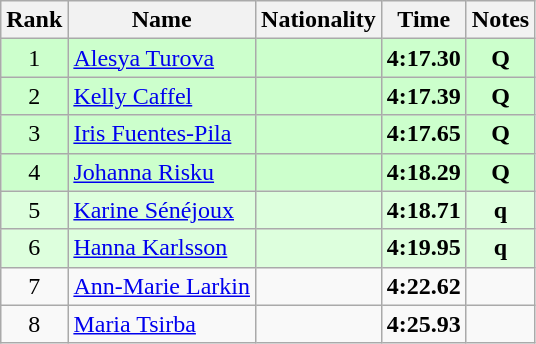<table class="wikitable sortable" style="text-align:center">
<tr>
<th>Rank</th>
<th>Name</th>
<th>Nationality</th>
<th>Time</th>
<th>Notes</th>
</tr>
<tr bgcolor=ccffcc>
<td>1</td>
<td align=left><a href='#'>Alesya Turova</a></td>
<td align=left></td>
<td><strong>4:17.30</strong></td>
<td><strong>Q</strong></td>
</tr>
<tr bgcolor=ccffcc>
<td>2</td>
<td align=left><a href='#'>Kelly Caffel</a></td>
<td align=left></td>
<td><strong>4:17.39</strong></td>
<td><strong>Q</strong></td>
</tr>
<tr bgcolor=ccffcc>
<td>3</td>
<td align=left><a href='#'>Iris Fuentes-Pila</a></td>
<td align=left></td>
<td><strong>4:17.65</strong></td>
<td><strong>Q</strong></td>
</tr>
<tr bgcolor=ccffcc>
<td>4</td>
<td align=left><a href='#'>Johanna Risku</a></td>
<td align=left></td>
<td><strong>4:18.29</strong></td>
<td><strong>Q</strong></td>
</tr>
<tr bgcolor=ddffdd>
<td>5</td>
<td align=left><a href='#'>Karine Sénéjoux</a></td>
<td align=left></td>
<td><strong>4:18.71</strong></td>
<td><strong>q</strong></td>
</tr>
<tr bgcolor=ddffdd>
<td>6</td>
<td align=left><a href='#'>Hanna Karlsson</a></td>
<td align=left></td>
<td><strong>4:19.95</strong></td>
<td><strong>q</strong></td>
</tr>
<tr>
<td>7</td>
<td align=left><a href='#'>Ann-Marie Larkin</a></td>
<td align=left></td>
<td><strong>4:22.62</strong></td>
<td></td>
</tr>
<tr>
<td>8</td>
<td align=left><a href='#'>Maria Tsirba</a></td>
<td align=left></td>
<td><strong>4:25.93</strong></td>
<td></td>
</tr>
</table>
